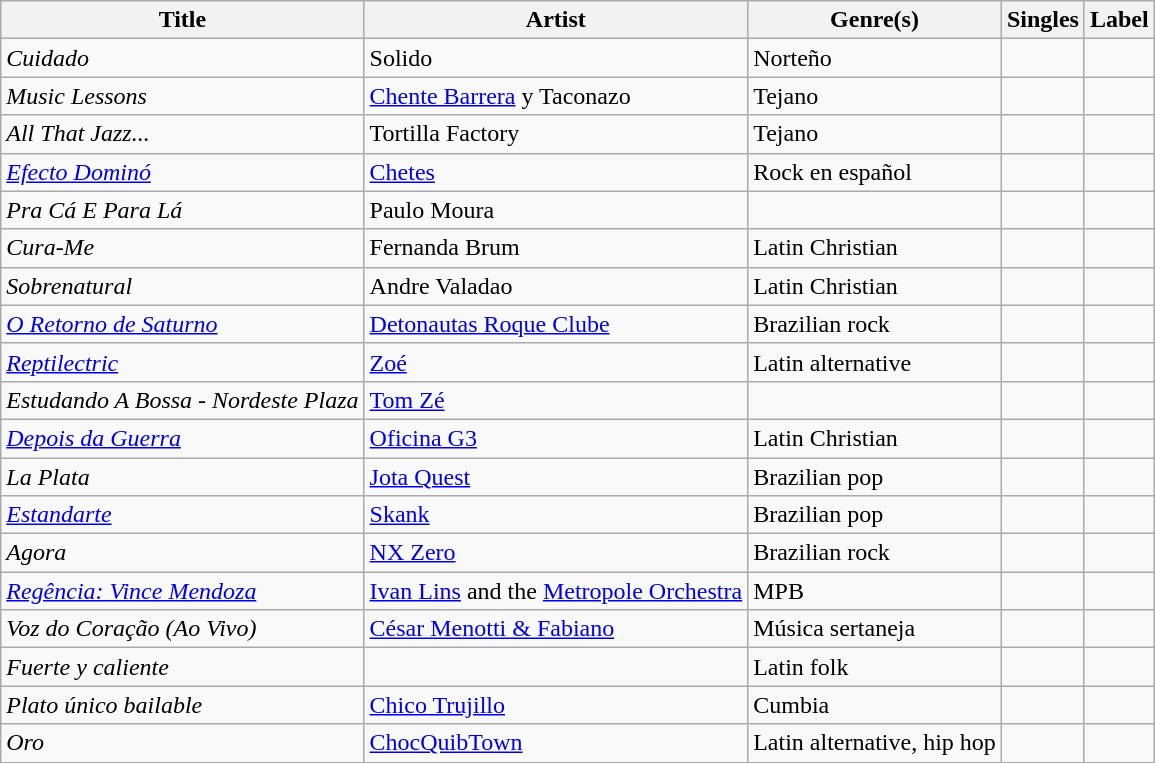<table class="wikitable sortable" style="text-align: left;">
<tr>
<th>Title</th>
<th>Artist</th>
<th>Genre(s)</th>
<th>Singles</th>
<th>Label</th>
</tr>
<tr>
<td><em>Cuidado</em></td>
<td>Solido</td>
<td>Norteño</td>
<td></td>
<td></td>
</tr>
<tr>
<td><em>Music Lessons</em></td>
<td><a href='#'>Chente Barrera</a> y Taconazo</td>
<td>Tejano</td>
<td></td>
<td></td>
</tr>
<tr>
<td><em>All That Jazz...</em></td>
<td>Tortilla Factory</td>
<td>Tejano</td>
<td></td>
<td></td>
</tr>
<tr>
<td><em><a href='#'>Efecto Dominó</a></em></td>
<td><a href='#'>Chetes</a></td>
<td>Rock en español</td>
<td></td>
<td></td>
</tr>
<tr>
<td><em>Pra Cá E Para Lá</em></td>
<td>Paulo Moura</td>
<td></td>
<td></td>
<td></td>
</tr>
<tr>
<td><em>Cura-Me</em></td>
<td>Fernanda Brum</td>
<td>Latin Christian</td>
<td></td>
<td></td>
</tr>
<tr>
<td><em>Sobrenatural</em></td>
<td>Andre Valadao</td>
<td>Latin Christian</td>
<td></td>
<td></td>
</tr>
<tr>
<td><em><a href='#'>O Retorno de Saturno</a></em></td>
<td><a href='#'>Detonautas Roque Clube</a></td>
<td>Brazilian rock</td>
<td></td>
<td></td>
</tr>
<tr>
<td><em><a href='#'>Reptilectric</a></em></td>
<td><a href='#'>Zoé</a></td>
<td>Latin alternative</td>
<td></td>
<td></td>
</tr>
<tr>
<td><em>Estudando A Bossa - Nordeste Plaza</em></td>
<td><a href='#'>Tom Zé</a></td>
<td></td>
<td></td>
<td></td>
</tr>
<tr>
<td><em><a href='#'>Depois da Guerra</a></em></td>
<td><a href='#'>Oficina G3</a></td>
<td>Latin Christian</td>
<td></td>
<td></td>
</tr>
<tr>
<td><em>La Plata</em></td>
<td><a href='#'>Jota Quest</a></td>
<td>Brazilian pop</td>
<td></td>
<td></td>
</tr>
<tr>
<td><em><a href='#'>Estandarte</a></em></td>
<td><a href='#'>Skank</a></td>
<td>Brazilian pop</td>
<td></td>
<td></td>
</tr>
<tr>
<td><em>Agora</em></td>
<td><a href='#'>NX Zero</a></td>
<td>Brazilian rock</td>
<td></td>
<td></td>
</tr>
<tr>
<td><em><a href='#'>Regência: Vince Mendoza</a></em></td>
<td><a href='#'>Ivan Lins</a> and the <a href='#'>Metropole Orchestra</a></td>
<td>MPB</td>
<td></td>
<td></td>
</tr>
<tr>
<td><em>Voz do Coração (Ao Vivo)</em></td>
<td><a href='#'>César Menotti & Fabiano</a></td>
<td>Música sertaneja</td>
<td></td>
<td></td>
</tr>
<tr>
<td><em>Fuerte y caliente</em></td>
<td></td>
<td>Latin folk</td>
<td></td>
<td></td>
</tr>
<tr>
<td><em>Plato único bailable</em></td>
<td><a href='#'>Chico Trujillo</a></td>
<td>Cumbia</td>
<td></td>
<td></td>
</tr>
<tr>
<td><em>Oro</em></td>
<td><a href='#'>ChocQuibTown</a></td>
<td>Latin alternative, hip hop</td>
<td></td>
<td></td>
</tr>
<tr>
</tr>
</table>
